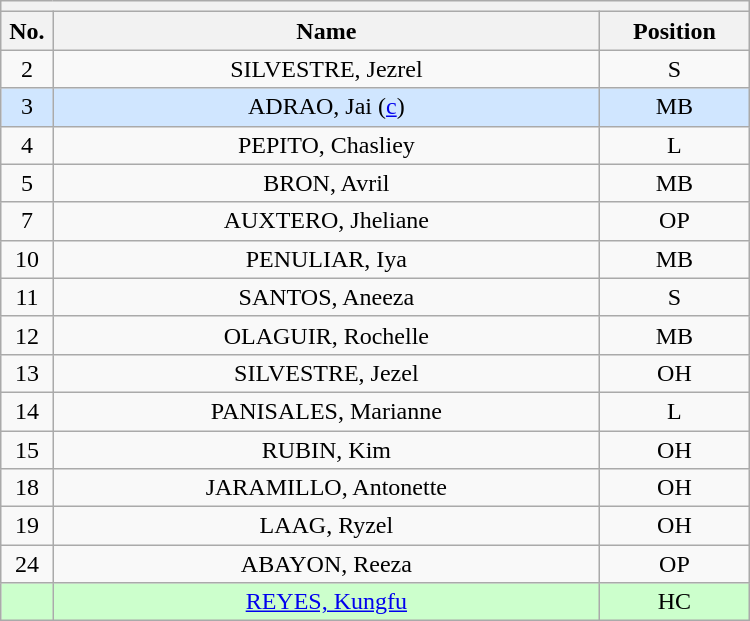<table class="wikitable mw-collapsible mw-collapsed" style="text-align:center; width:500px; border:none">
<tr>
<th style="text-align:center" colspan="3"></th>
</tr>
<tr>
<th style="width:7%">No.</th>
<th>Name</th>
<th style="width:20%">Position</th>
</tr>
<tr>
<td>2</td>
<td>SILVESTRE, Jezrel</td>
<td>S</td>
</tr>
<tr bgcolor=#D0E6FF>
<td>3</td>
<td>ADRAO, Jai (<a href='#'>c</a>)</td>
<td>MB</td>
</tr>
<tr>
<td>4</td>
<td>PEPITO, Chasliey</td>
<td>L</td>
</tr>
<tr>
<td>5</td>
<td>BRON, Avril</td>
<td>MB</td>
</tr>
<tr>
<td>7</td>
<td>AUXTERO, Jheliane</td>
<td>OP</td>
</tr>
<tr>
<td>10</td>
<td>PENULIAR, Iya</td>
<td>MB</td>
</tr>
<tr>
<td>11</td>
<td>SANTOS, Aneeza</td>
<td>S</td>
</tr>
<tr>
<td>12</td>
<td>OLAGUIR, Rochelle</td>
<td>MB</td>
</tr>
<tr>
<td>13</td>
<td>SILVESTRE, Jezel</td>
<td>OH</td>
</tr>
<tr>
<td>14</td>
<td>PANISALES, Marianne</td>
<td>L</td>
</tr>
<tr>
<td>15</td>
<td>RUBIN, Kim</td>
<td>OH</td>
</tr>
<tr>
<td>18</td>
<td>JARAMILLO, Antonette</td>
<td>OH</td>
</tr>
<tr>
<td>19</td>
<td>LAAG, Ryzel</td>
<td>OH</td>
</tr>
<tr>
<td>24</td>
<td>ABAYON, Reeza</td>
<td>OP</td>
</tr>
<tr bgcolor=#CCFFCC>
<td></td>
<td><a href='#'>REYES, Kungfu</a></td>
<td>HC</td>
</tr>
</table>
